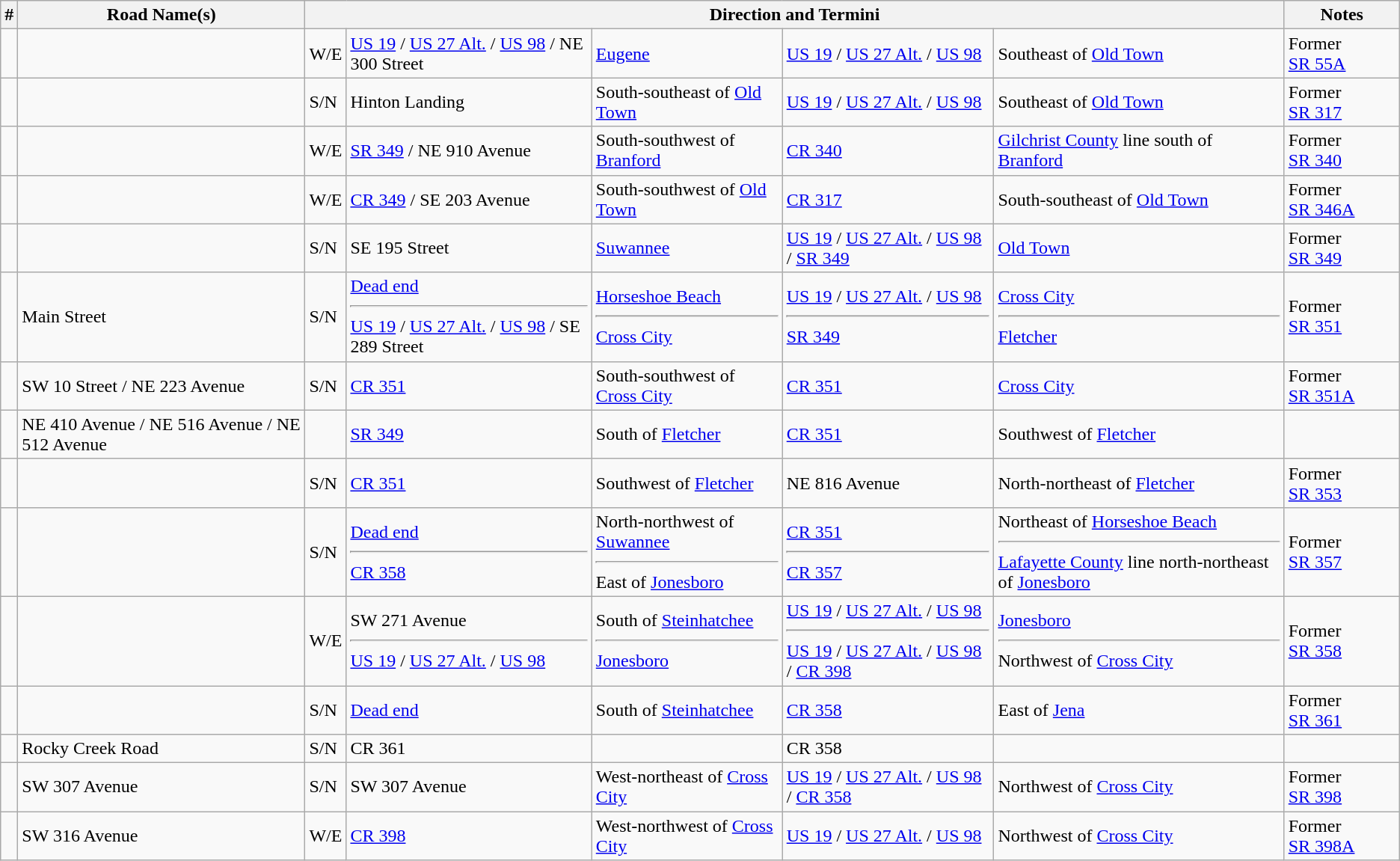<table class="wikitable">
<tr>
<th align=center>#</th>
<th>Road Name(s)</th>
<th colspan=5>Direction and Termini</th>
<th>Notes</th>
</tr>
<tr>
<td></td>
<td></td>
<td>W/E</td>
<td><a href='#'>US 19</a> / <a href='#'>US 27 Alt.</a> / <a href='#'>US 98</a> / NE 300 Street</td>
<td><a href='#'>Eugene</a></td>
<td><a href='#'>US 19</a> / <a href='#'>US 27 Alt.</a> / <a href='#'>US 98</a></td>
<td>Southeast of <a href='#'>Old Town</a></td>
<td>Former <a href='#'>SR 55A</a></td>
</tr>
<tr>
<td></td>
<td></td>
<td>S/N</td>
<td>Hinton Landing</td>
<td>South-southeast of <a href='#'>Old Town</a></td>
<td><a href='#'>US 19</a> / <a href='#'>US 27 Alt.</a> / <a href='#'>US 98</a></td>
<td>Southeast of <a href='#'>Old Town</a></td>
<td>Former <a href='#'>SR 317</a></td>
</tr>
<tr>
<td></td>
<td></td>
<td>W/E</td>
<td><a href='#'>SR 349</a> / NE 910 Avenue</td>
<td>South-southwest of <a href='#'>Branford</a></td>
<td><a href='#'>CR 340</a></td>
<td><a href='#'>Gilchrist County</a> line south of <a href='#'>Branford</a></td>
<td>Former <a href='#'>SR 340</a></td>
</tr>
<tr>
<td></td>
<td></td>
<td>W/E</td>
<td><a href='#'>CR 349</a> / SE 203 Avenue</td>
<td>South-southwest of <a href='#'>Old Town</a></td>
<td><a href='#'>CR 317</a></td>
<td>South-southeast of <a href='#'>Old Town</a></td>
<td>Former <a href='#'>SR 346A</a></td>
</tr>
<tr>
<td></td>
<td></td>
<td>S/N</td>
<td>SE 195 Street</td>
<td><a href='#'>Suwannee</a></td>
<td><a href='#'>US 19</a> / <a href='#'>US 27 Alt.</a> / <a href='#'>US 98</a> / <a href='#'>SR 349</a></td>
<td><a href='#'>Old Town</a></td>
<td>Former <a href='#'>SR 349</a></td>
</tr>
<tr>
<td></td>
<td>Main Street</td>
<td>S/N</td>
<td><a href='#'>Dead end</a><hr><a href='#'>US 19</a> / <a href='#'>US 27 Alt.</a> / <a href='#'>US 98</a> / SE 289 Street</td>
<td><a href='#'>Horseshoe Beach</a><hr><a href='#'>Cross City</a></td>
<td><a href='#'>US 19</a> / <a href='#'>US 27 Alt.</a> / <a href='#'>US 98</a><hr><a href='#'>SR 349</a></td>
<td><a href='#'>Cross City</a><hr><a href='#'>Fletcher</a></td>
<td>Former <a href='#'>SR 351</a></td>
</tr>
<tr>
<td></td>
<td>SW 10 Street / NE 223 Avenue</td>
<td>S/N</td>
<td><a href='#'>CR 351</a></td>
<td>South-southwest of <a href='#'>Cross City</a></td>
<td><a href='#'>CR 351</a></td>
<td><a href='#'>Cross City</a></td>
<td>Former <a href='#'>SR 351A</a></td>
</tr>
<tr>
<td></td>
<td>NE 410 Avenue / NE 516 Avenue / NE 512 Avenue</td>
<td></td>
<td><a href='#'>SR 349</a></td>
<td>South of <a href='#'>Fletcher</a></td>
<td><a href='#'>CR 351</a></td>
<td>Southwest of <a href='#'>Fletcher</a></td>
<td></td>
</tr>
<tr>
<td></td>
<td></td>
<td>S/N</td>
<td><a href='#'>CR 351</a></td>
<td>Southwest of <a href='#'>Fletcher</a></td>
<td>NE 816 Avenue</td>
<td>North-northeast of <a href='#'>Fletcher</a></td>
<td>Former <a href='#'>SR 353</a></td>
</tr>
<tr>
<td></td>
<td></td>
<td>S/N</td>
<td><a href='#'>Dead end</a><hr><a href='#'>CR 358</a></td>
<td>North-northwest of <a href='#'>Suwannee</a><hr>East of <a href='#'>Jonesboro</a></td>
<td><a href='#'>CR 351</a><hr><a href='#'>CR 357</a></td>
<td>Northeast of <a href='#'>Horseshoe Beach</a><hr><a href='#'>Lafayette County</a> line north-northeast of <a href='#'>Jonesboro</a></td>
<td>Former <a href='#'>SR 357</a></td>
</tr>
<tr>
<td></td>
<td></td>
<td>W/E</td>
<td>SW 271 Avenue<hr><a href='#'>US 19</a> / <a href='#'>US 27 Alt.</a> / <a href='#'>US 98</a></td>
<td>South of <a href='#'>Steinhatchee</a><hr><a href='#'>Jonesboro</a></td>
<td><a href='#'>US 19</a> / <a href='#'>US 27 Alt.</a> / <a href='#'>US 98</a><hr><a href='#'>US 19</a> / <a href='#'>US 27 Alt.</a> / <a href='#'>US 98</a> / <a href='#'>CR 398</a></td>
<td><a href='#'>Jonesboro</a><hr>Northwest of <a href='#'>Cross City</a></td>
<td>Former <a href='#'>SR 358</a></td>
</tr>
<tr>
<td></td>
<td></td>
<td>S/N</td>
<td><a href='#'>Dead end</a></td>
<td>South of <a href='#'>Steinhatchee</a></td>
<td><a href='#'>CR 358</a></td>
<td>East of <a href='#'>Jena</a></td>
<td>Former <a href='#'>SR 361</a></td>
</tr>
<tr>
<td></td>
<td>Rocky Creek Road</td>
<td>S/N</td>
<td>CR 361</td>
<td></td>
<td>CR 358</td>
<td></td>
<td></td>
</tr>
<tr>
<td></td>
<td>SW 307 Avenue</td>
<td>S/N</td>
<td>SW 307 Avenue</td>
<td>West-northeast of <a href='#'>Cross City</a></td>
<td><a href='#'>US 19</a> / <a href='#'>US 27 Alt.</a> / <a href='#'>US 98</a> / <a href='#'>CR 358</a></td>
<td>Northwest of <a href='#'>Cross City</a></td>
<td>Former <a href='#'>SR 398</a></td>
</tr>
<tr>
<td></td>
<td>SW 316 Avenue</td>
<td>W/E</td>
<td><a href='#'>CR 398</a></td>
<td>West-northwest of <a href='#'>Cross City</a></td>
<td><a href='#'>US 19</a> / <a href='#'>US 27 Alt.</a> / <a href='#'>US 98</a></td>
<td>Northwest of <a href='#'>Cross City</a></td>
<td>Former <a href='#'>SR 398A</a></td>
</tr>
</table>
